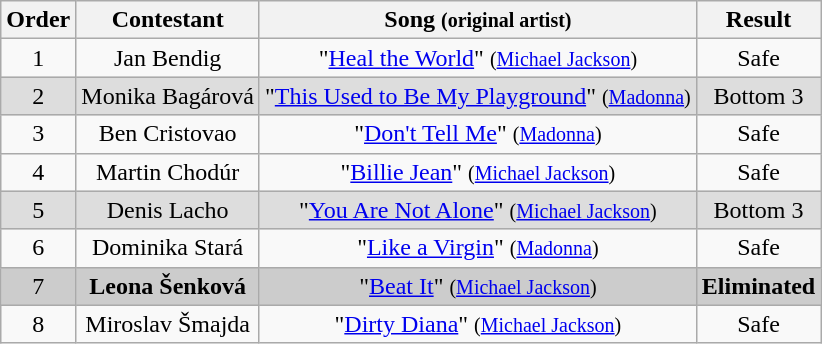<table class="wikitable plainrowheaders" style="text-align:center;">
<tr>
<th scope="col">Order</th>
<th scope="col">Contestant</th>
<th scope="col">Song <small>(original artist)</small></th>
<th scope="col">Result</th>
</tr>
<tr>
<td>1</td>
<td>Jan Bendig</td>
<td>"<a href='#'>Heal the World</a>" <small>(<a href='#'>Michael Jackson</a>)</small></td>
<td>Safe</td>
</tr>
<tr bgcolor="#DDDDDD">
<td>2</td>
<td>Monika Bagárová</td>
<td>"<a href='#'>This Used to Be My Playground</a>" <small>(<a href='#'>Madonna</a>)</small></td>
<td>Bottom 3</td>
</tr>
<tr>
<td>3</td>
<td>Ben Cristovao</td>
<td>"<a href='#'>Don't Tell Me</a>" <small>(<a href='#'>Madonna</a>)</small></td>
<td>Safe</td>
</tr>
<tr>
<td>4</td>
<td>Martin Chodúr</td>
<td>"<a href='#'>Billie Jean</a>" <small>(<a href='#'>Michael Jackson</a>)</small></td>
<td>Safe</td>
</tr>
<tr bgcolor="#DDDDDD">
<td>5</td>
<td>Denis Lacho</td>
<td>"<a href='#'>You Are Not Alone</a>" <small>(<a href='#'>Michael Jackson</a>)</small></td>
<td>Bottom 3</td>
</tr>
<tr>
<td>6</td>
<td>Dominika Stará</td>
<td>"<a href='#'>Like a Virgin</a>" <small>(<a href='#'>Madonna</a>)</small></td>
<td>Safe</td>
</tr>
<tr style="background:#ccc;">
<td>7</td>
<td><strong>Leona Šenková</strong></td>
<td>"<a href='#'>Beat It</a>" <small>(<a href='#'>Michael Jackson</a>)</small></td>
<td><strong>Eliminated</strong></td>
</tr>
<tr>
<td>8</td>
<td>Miroslav Šmajda</td>
<td>"<a href='#'>Dirty Diana</a>" <small>(<a href='#'>Michael Jackson</a>)</small></td>
<td>Safe</td>
</tr>
</table>
